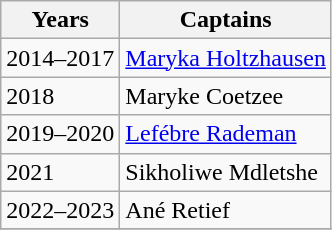<table class="wikitable collapsible">
<tr>
<th>Years</th>
<th>Captains</th>
</tr>
<tr>
<td>2014–2017</td>
<td><a href='#'>Maryka Holtzhausen</a></td>
</tr>
<tr>
<td>2018</td>
<td>Maryke Coetzee</td>
</tr>
<tr>
<td>2019–2020</td>
<td><a href='#'>Lefébre Rademan</a></td>
</tr>
<tr>
<td>2021</td>
<td>Sikholiwe Mdletshe</td>
</tr>
<tr>
<td>2022–2023</td>
<td>Ané Retief</td>
</tr>
<tr>
</tr>
</table>
